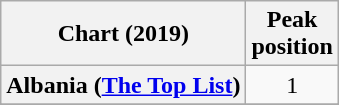<table class="wikitable sortable plainrowheaders" style="text-align:center">
<tr>
<th scope="col">Chart (2019)</th>
<th scope="col">Peak<br>position</th>
</tr>
<tr>
<th scope="row">Albania (<a href='#'>The Top List</a>)</th>
<td>1</td>
</tr>
<tr>
</tr>
<tr>
</tr>
<tr>
</tr>
<tr>
</tr>
<tr>
</tr>
</table>
